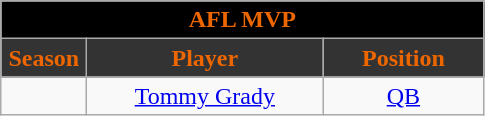<table class="wikitable sortable" style="text-align:center">
<tr>
<td colspan="4" style="background:#000; color:#e60;"><strong>AFL MVP</strong></td>
</tr>
<tr>
<th style="width:50px; background:#333; color:#e60;">Season</th>
<th style="width:150px; background:#333; color:#e60;">Player</th>
<th style="width:100px; background:#333; color:#e60;">Position</th>
</tr>
<tr>
<td></td>
<td><a href='#'>Tommy Grady</a></td>
<td><a href='#'>QB</a></td>
</tr>
</table>
